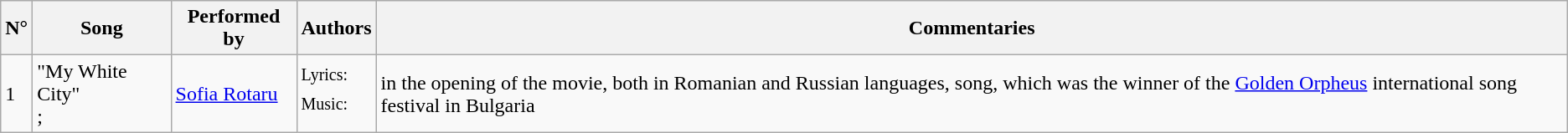<table class="wikitable">
<tr>
<th>N°</th>
<th>Song</th>
<th>Performed by</th>
<th>Authors</th>
<th>Commentaries</th>
</tr>
<tr>
<td>1</td>
<td>"My White City"<br>; </td>
<td><a href='#'>Sofia Rotaru</a></td>
<td><sup>Lyrics: <br>Music: </sup></td>
<td>in the opening of the movie, both in Romanian and Russian languages, song, which was the winner of the <a href='#'>Golden Orpheus</a> international song festival in Bulgaria</td>
</tr>
</table>
